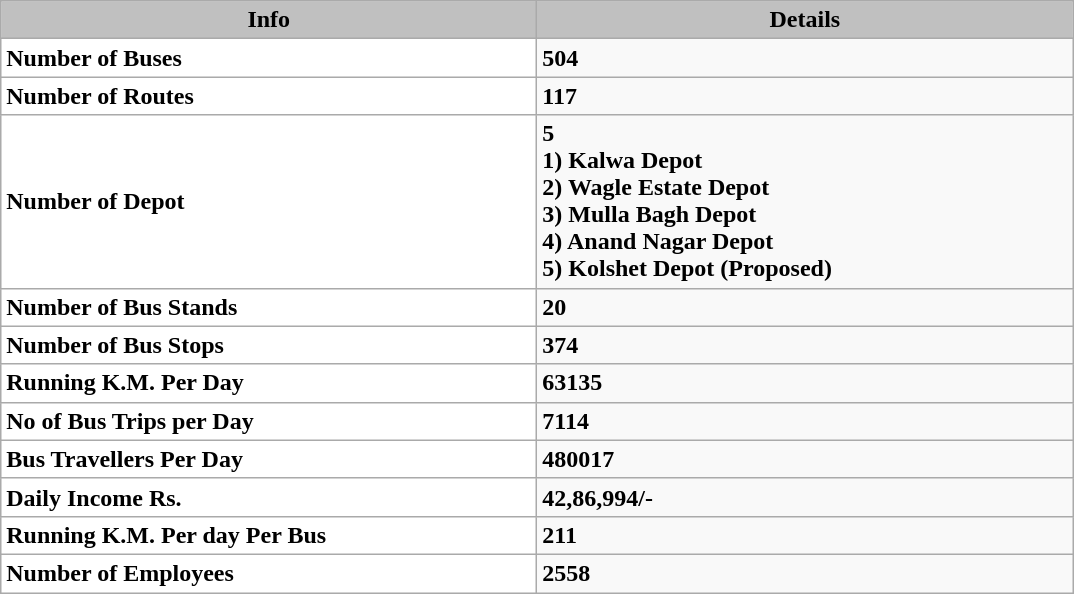<table class="wikitable" style="border:1px solid black;">
<tr>
<th style="background:silver; width:150px;">Info</th>
<th style="background:silver; width:350px;">Details</th>
</tr>
<tr>
<td style="background:white; width:350px;"><strong>Number of Buses</strong></td>
<td valign="top"><strong> 504 </strong></td>
</tr>
<tr>
<td style="background:white; width:350px;"><strong>Number of Routes</strong></td>
<td valign="top"><strong> 117 </strong></td>
</tr>
<tr>
<td style="background:white; width:350px;"><strong>Number of Depot</strong></td>
<td valign="top"><strong> 5</strong><br><strong>1) Kalwa Depot</strong><br><strong>2) Wagle Estate Depot</strong><br><strong>3) Mulla Bagh Depot</strong><br><strong>4) Anand Nagar Depot</strong><br><strong>5) Kolshet Depot (Proposed)</strong></td>
</tr>
<tr>
<td style="background:white; width:350px;"><strong>Number of Bus Stands</strong></td>
<td valign="top"><strong> 20</strong></td>
</tr>
<tr>
<td style="background:white; width:350px;"><strong>Number of Bus Stops</strong></td>
<td valign="top"><strong> 374</strong></td>
</tr>
<tr>
<td style="background:white; width:350px;"><strong>Running K.M. Per Day</strong></td>
<td valign="top"><strong> 63135 </strong></td>
</tr>
<tr>
<td style="background:white; width:350px;"><strong>No of Bus Trips per Day</strong></td>
<td valign="top"><strong> 7114 </strong></td>
</tr>
<tr>
<td style="background:white; width:350px;"><strong>Bus Travellers Per Day</strong></td>
<td valign="top"><strong> 480017 </strong></td>
</tr>
<tr>
<td style="background:white; width:350px;"><strong>Daily Income Rs.</strong></td>
<td valign="top"><strong> 42,86,994/-</strong></td>
</tr>
<tr>
<td style="background:white; width:350px;"><strong>Running K.M. Per day Per Bus</strong></td>
<td valign="top"><strong> 211 </strong></td>
</tr>
<tr>
<td style="background:white; width:350px;"><strong>Number of Employees</strong></td>
<td valign="top"><strong> 2558</strong></td>
</tr>
</table>
